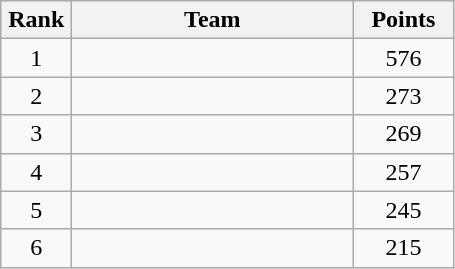<table class="wikitable" style="text-align:center;">
<tr>
<th width=40>Rank</th>
<th width=180>Team</th>
<th width=60>Points</th>
</tr>
<tr>
<td>1</td>
<td align=left></td>
<td>576</td>
</tr>
<tr>
<td>2</td>
<td align=left></td>
<td>273</td>
</tr>
<tr>
<td>3</td>
<td align=left></td>
<td>269</td>
</tr>
<tr>
<td>4</td>
<td align=left></td>
<td>257</td>
</tr>
<tr>
<td>5</td>
<td align=left></td>
<td>245</td>
</tr>
<tr>
<td>6</td>
<td align=left></td>
<td>215</td>
</tr>
</table>
